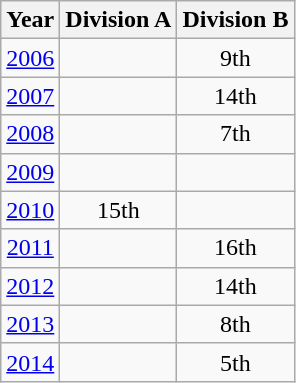<table class="wikitable" style="text-align:center">
<tr>
<th>Year</th>
<th>Division A</th>
<th>Division B</th>
</tr>
<tr>
<td><a href='#'>2006</a></td>
<td></td>
<td>9th</td>
</tr>
<tr>
<td><a href='#'>2007</a></td>
<td></td>
<td>14th</td>
</tr>
<tr>
<td><a href='#'>2008</a></td>
<td></td>
<td>7th</td>
</tr>
<tr>
<td><a href='#'>2009</a></td>
<td></td>
<td></td>
</tr>
<tr>
<td><a href='#'>2010</a></td>
<td>15th</td>
<td></td>
</tr>
<tr>
<td><a href='#'>2011</a></td>
<td></td>
<td>16th</td>
</tr>
<tr>
<td><a href='#'>2012</a></td>
<td></td>
<td>14th</td>
</tr>
<tr>
<td><a href='#'>2013</a></td>
<td></td>
<td>8th</td>
</tr>
<tr>
<td><a href='#'>2014</a></td>
<td></td>
<td>5th</td>
</tr>
</table>
